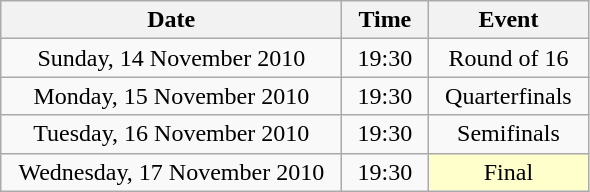<table class = "wikitable" style="text-align:center;">
<tr>
<th width=220>Date</th>
<th width=50>Time</th>
<th width=100>Event</th>
</tr>
<tr>
<td>Sunday, 14 November 2010</td>
<td>19:30</td>
<td>Round of 16</td>
</tr>
<tr>
<td>Monday, 15 November 2010</td>
<td>19:30</td>
<td>Quarterfinals</td>
</tr>
<tr>
<td>Tuesday, 16 November 2010</td>
<td>19:30</td>
<td>Semifinals</td>
</tr>
<tr>
<td>Wednesday, 17 November 2010</td>
<td>19:30</td>
<td bgcolor=ffffcc>Final</td>
</tr>
</table>
